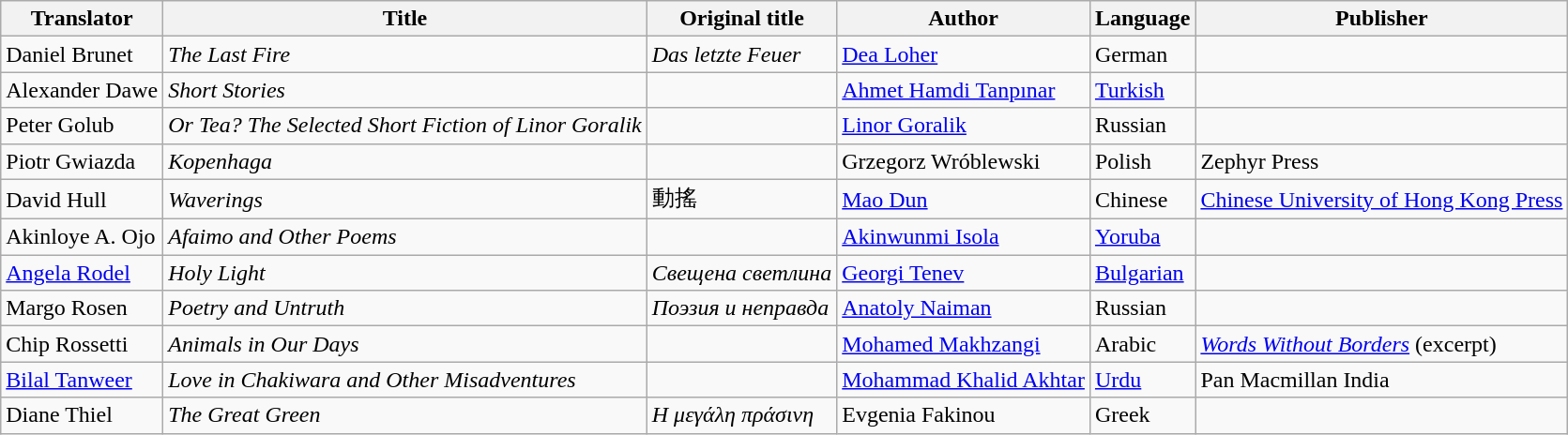<table class="wikitable sortable">
<tr>
<th>Translator</th>
<th>Title</th>
<th>Original title</th>
<th>Author</th>
<th>Language</th>
<th>Publisher</th>
</tr>
<tr>
<td>Daniel Brunet</td>
<td><em>The Last Fire</em></td>
<td><em>Das letzte Feuer</em></td>
<td> <a href='#'>Dea Loher</a></td>
<td>German</td>
<td></td>
</tr>
<tr>
<td>Alexander Dawe</td>
<td><em>Short Stories</em></td>
<td></td>
<td> <a href='#'>Ahmet Hamdi Tanpınar</a></td>
<td><a href='#'>Turkish</a></td>
<td></td>
</tr>
<tr>
<td>Peter Golub</td>
<td><em>Or Tea? The Selected Short Fiction of Linor Goralik</em></td>
<td></td>
<td> <a href='#'>Linor Goralik</a></td>
<td>Russian</td>
<td></td>
</tr>
<tr>
<td>Piotr Gwiazda</td>
<td><em>Kopenhaga</em></td>
<td></td>
<td> Grzegorz Wróblewski</td>
<td>Polish</td>
<td>Zephyr Press</td>
</tr>
<tr>
<td>David Hull</td>
<td><em>Waverings</em></td>
<td>動搖</td>
<td> <a href='#'>Mao Dun</a></td>
<td>Chinese</td>
<td><a href='#'>Chinese University of Hong Kong Press</a></td>
</tr>
<tr>
<td>Akinloye A. Ojo</td>
<td><em>Afaimo and Other Poems</em></td>
<td></td>
<td> <a href='#'>Akinwunmi Isola</a></td>
<td><a href='#'>Yoruba</a></td>
<td></td>
</tr>
<tr>
<td><a href='#'>Angela Rodel</a></td>
<td><em>Holy Light</em></td>
<td><em>Свещена светлина</em></td>
<td> <a href='#'>Georgi Tenev</a></td>
<td><a href='#'>Bulgarian</a></td>
<td></td>
</tr>
<tr>
<td>Margo Rosen</td>
<td><em>Poetry and Untruth</em></td>
<td><em>Поэзия и неправда</em></td>
<td> <a href='#'>Anatoly Naiman</a></td>
<td>Russian</td>
<td></td>
</tr>
<tr>
<td>Chip Rossetti</td>
<td><em>Animals in Our Days</em></td>
<td></td>
<td> <a href='#'>Mohamed Makhzangi</a></td>
<td>Arabic</td>
<td><em><a href='#'>Words Without Borders</a></em> (excerpt)</td>
</tr>
<tr>
<td><a href='#'>Bilal Tanweer</a></td>
<td><em>Love in Chakiwara and Other Misadventures</em></td>
<td></td>
<td> <a href='#'>Mohammad Khalid Akhtar</a></td>
<td><a href='#'>Urdu</a></td>
<td>Pan Macmillan India</td>
</tr>
<tr>
<td>Diane Thiel</td>
<td><em>The Great Green</em></td>
<td><em>Η μεγάλη πράσινη</em></td>
<td> Evgenia Fakinou</td>
<td>Greek</td>
<td></td>
</tr>
</table>
